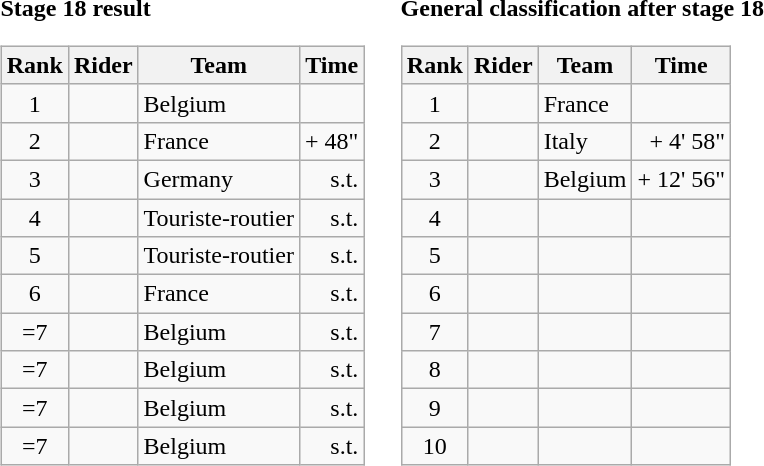<table>
<tr>
<td><strong>Stage 18 result</strong><br><table class="wikitable">
<tr>
<th scope="col">Rank</th>
<th scope="col">Rider</th>
<th scope="col">Team</th>
<th scope="col">Time</th>
</tr>
<tr>
<td style="text-align:center;">1</td>
<td></td>
<td>Belgium</td>
<td style="text-align:right;"></td>
</tr>
<tr>
<td style="text-align:center;">2</td>
<td></td>
<td>France</td>
<td style="text-align:right;">+ 48"</td>
</tr>
<tr>
<td style="text-align:center;">3</td>
<td></td>
<td>Germany</td>
<td style="text-align:right;">s.t.</td>
</tr>
<tr>
<td style="text-align:center;">4</td>
<td></td>
<td>Touriste-routier</td>
<td style="text-align:right;">s.t.</td>
</tr>
<tr>
<td style="text-align:center;">5</td>
<td></td>
<td>Touriste-routier</td>
<td style="text-align:right;">s.t.</td>
</tr>
<tr>
<td style="text-align:center;">6</td>
<td></td>
<td>France</td>
<td style="text-align:right;">s.t.</td>
</tr>
<tr>
<td style="text-align:center;">=7</td>
<td></td>
<td>Belgium</td>
<td style="text-align:right;">s.t.</td>
</tr>
<tr>
<td style="text-align:center;">=7</td>
<td></td>
<td>Belgium</td>
<td style="text-align:right;">s.t.</td>
</tr>
<tr>
<td style="text-align:center;">=7</td>
<td></td>
<td>Belgium</td>
<td style="text-align:right;">s.t.</td>
</tr>
<tr>
<td style="text-align:center;">=7</td>
<td></td>
<td>Belgium</td>
<td style="text-align:right;">s.t.</td>
</tr>
</table>
</td>
<td></td>
<td><strong>General classification after stage 18</strong><br><table class="wikitable">
<tr>
<th scope="col">Rank</th>
<th scope="col">Rider</th>
<th scope="col">Team</th>
<th scope="col">Time</th>
</tr>
<tr>
<td style="text-align:center;">1</td>
<td></td>
<td>France</td>
<td style="text-align:right;"></td>
</tr>
<tr>
<td style="text-align:center;">2</td>
<td></td>
<td>Italy</td>
<td style="text-align:right;">+ 4' 58"</td>
</tr>
<tr>
<td style="text-align:center;">3</td>
<td></td>
<td>Belgium</td>
<td style="text-align:right;">+ 12' 56"</td>
</tr>
<tr>
<td style="text-align:center;">4</td>
<td></td>
<td></td>
<td></td>
</tr>
<tr>
<td style="text-align:center;">5</td>
<td></td>
<td></td>
<td></td>
</tr>
<tr>
<td style="text-align:center;">6</td>
<td></td>
<td></td>
<td></td>
</tr>
<tr>
<td style="text-align:center;">7</td>
<td></td>
<td></td>
<td></td>
</tr>
<tr>
<td style="text-align:center;">8</td>
<td></td>
<td></td>
<td></td>
</tr>
<tr>
<td style="text-align:center;">9</td>
<td></td>
<td></td>
<td></td>
</tr>
<tr>
<td style="text-align:center;">10</td>
<td></td>
<td></td>
<td></td>
</tr>
</table>
</td>
</tr>
</table>
